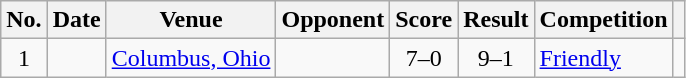<table class="wikitable sortable">
<tr>
<th scope="col">No.</th>
<th scope="col">Date</th>
<th scope="col">Venue</th>
<th scope="col">Opponent</th>
<th scope="col">Score</th>
<th scope="col">Result</th>
<th scope="col">Competition</th>
<th scope="col" class="unsortable"></th>
</tr>
<tr>
<td style="text-align:center">1</td>
<td></td>
<td><a href='#'>Columbus, Ohio</a></td>
<td></td>
<td style="text-align:center">7–0</td>
<td style="text-align:center">9–1</td>
<td><a href='#'>Friendly</a></td>
<td></td>
</tr>
</table>
